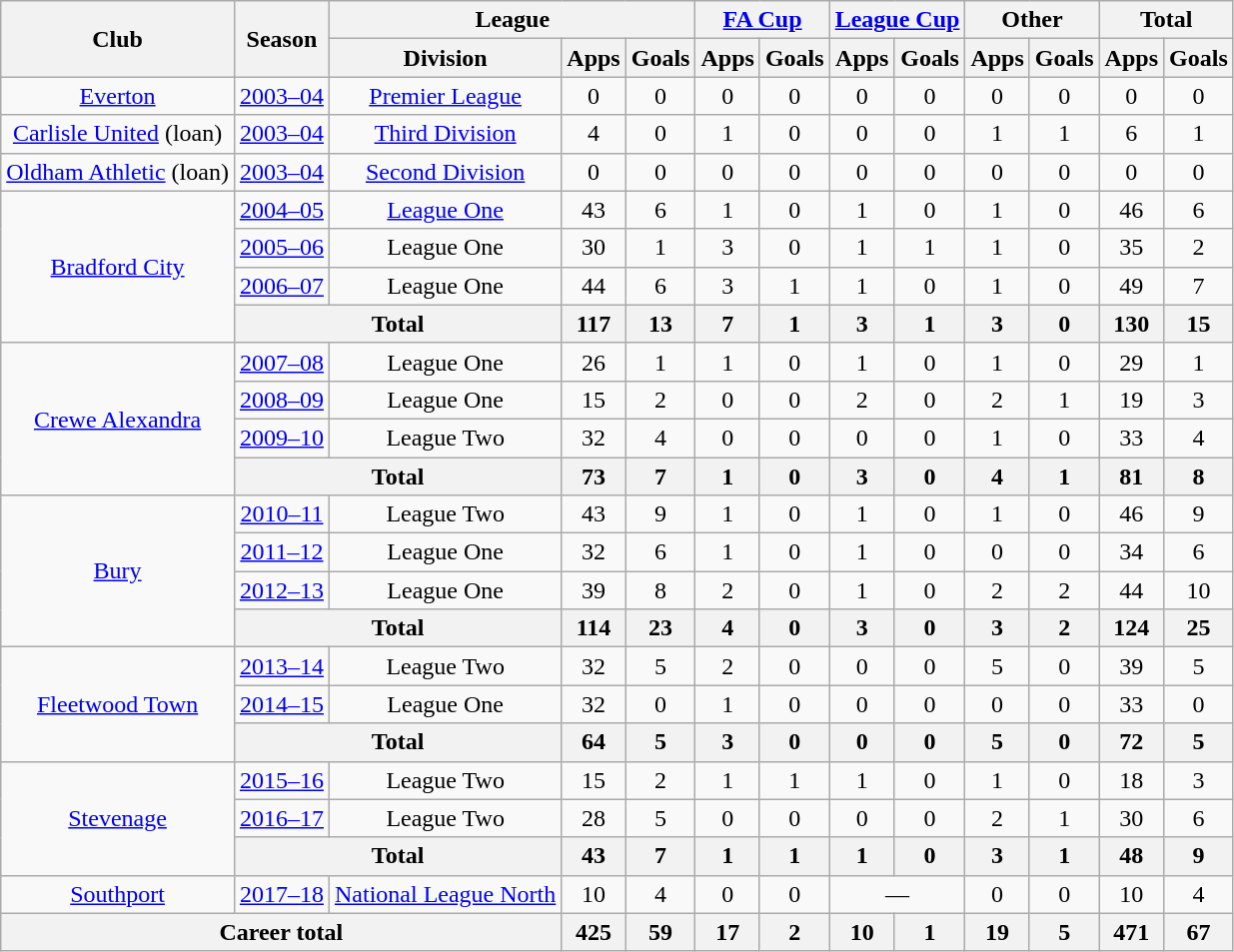<table class="wikitable" style="text-align: center">
<tr>
<th rowspan="2">Club</th>
<th rowspan="2">Season</th>
<th colspan="3">League</th>
<th colspan="2"><a href='#'>FA Cup</a></th>
<th colspan="2"><a href='#'>League Cup</a></th>
<th colspan="2">Other</th>
<th colspan="2">Total</th>
</tr>
<tr>
<th>Division</th>
<th>Apps</th>
<th>Goals</th>
<th>Apps</th>
<th>Goals</th>
<th>Apps</th>
<th>Goals</th>
<th>Apps</th>
<th>Goals</th>
<th>Apps</th>
<th>Goals</th>
</tr>
<tr>
<td><a href='#'>Everton</a></td>
<td><a href='#'>2003–04</a></td>
<td><a href='#'>Premier League</a></td>
<td>0</td>
<td>0</td>
<td>0</td>
<td>0</td>
<td>0</td>
<td>0</td>
<td>0</td>
<td>0</td>
<td>0</td>
<td>0</td>
</tr>
<tr>
<td><a href='#'>Carlisle United</a> (loan)</td>
<td><a href='#'>2003–04</a></td>
<td><a href='#'>Third Division</a></td>
<td>4</td>
<td>0</td>
<td>1</td>
<td>0</td>
<td>0</td>
<td>0</td>
<td>1</td>
<td>1</td>
<td>6</td>
<td>1</td>
</tr>
<tr>
<td><a href='#'>Oldham Athletic</a> (loan)</td>
<td><a href='#'>2003–04</a></td>
<td><a href='#'>Second Division</a></td>
<td>0</td>
<td>0</td>
<td>0</td>
<td>0</td>
<td>0</td>
<td>0</td>
<td>0</td>
<td>0</td>
<td>0</td>
<td>0</td>
</tr>
<tr>
<td rowspan="4"><a href='#'>Bradford City</a></td>
<td><a href='#'>2004–05</a></td>
<td><a href='#'>League One</a></td>
<td>43</td>
<td>6</td>
<td>1</td>
<td>0</td>
<td>1</td>
<td>0</td>
<td>1</td>
<td>0</td>
<td>46</td>
<td>6</td>
</tr>
<tr>
<td><a href='#'>2005–06</a></td>
<td>League One</td>
<td>30</td>
<td>1</td>
<td>3</td>
<td>0</td>
<td>1</td>
<td>1</td>
<td>1</td>
<td>0</td>
<td>35</td>
<td>2</td>
</tr>
<tr>
<td><a href='#'>2006–07</a></td>
<td>League One</td>
<td>44</td>
<td>6</td>
<td>3</td>
<td>1</td>
<td>1</td>
<td>0</td>
<td>1</td>
<td>0</td>
<td>49</td>
<td>7</td>
</tr>
<tr>
<th colspan="2">Total</th>
<th>117</th>
<th>13</th>
<th>7</th>
<th>1</th>
<th>3</th>
<th>1</th>
<th>3</th>
<th>0</th>
<th>130</th>
<th>15</th>
</tr>
<tr>
<td rowspan="4"><a href='#'>Crewe Alexandra</a></td>
<td><a href='#'>2007–08</a></td>
<td>League One</td>
<td>26</td>
<td>1</td>
<td>1</td>
<td>0</td>
<td>1</td>
<td>0</td>
<td>1</td>
<td>0</td>
<td>29</td>
<td>1</td>
</tr>
<tr>
<td><a href='#'>2008–09</a></td>
<td>League One</td>
<td>15</td>
<td>2</td>
<td>0</td>
<td>0</td>
<td>2</td>
<td>0</td>
<td>2</td>
<td>1</td>
<td>19</td>
<td>3</td>
</tr>
<tr>
<td><a href='#'>2009–10</a></td>
<td>League Two</td>
<td>32</td>
<td>4</td>
<td>0</td>
<td>0</td>
<td>0</td>
<td>0</td>
<td>1</td>
<td>0</td>
<td>33</td>
<td>4</td>
</tr>
<tr>
<th colspan="2">Total</th>
<th>73</th>
<th>7</th>
<th>1</th>
<th>0</th>
<th>3</th>
<th>0</th>
<th>4</th>
<th>1</th>
<th>81</th>
<th>8</th>
</tr>
<tr>
<td rowspan="4"><a href='#'>Bury</a></td>
<td><a href='#'>2010–11</a></td>
<td>League Two</td>
<td>43</td>
<td>9</td>
<td>1</td>
<td>0</td>
<td>1</td>
<td>0</td>
<td>1</td>
<td>0</td>
<td>46</td>
<td>9</td>
</tr>
<tr>
<td><a href='#'>2011–12</a></td>
<td>League One</td>
<td>32</td>
<td>6</td>
<td>1</td>
<td>0</td>
<td>1</td>
<td>0</td>
<td>0</td>
<td>0</td>
<td>34</td>
<td>6</td>
</tr>
<tr>
<td><a href='#'>2012–13</a></td>
<td>League One</td>
<td>39</td>
<td>8</td>
<td>2</td>
<td>0</td>
<td>1</td>
<td>0</td>
<td>2</td>
<td>2</td>
<td>44</td>
<td>10</td>
</tr>
<tr>
<th colspan="2">Total</th>
<th>114</th>
<th>23</th>
<th>4</th>
<th>0</th>
<th>3</th>
<th>0</th>
<th>3</th>
<th>2</th>
<th>124</th>
<th>25</th>
</tr>
<tr>
<td rowspan="3"><a href='#'>Fleetwood Town</a></td>
<td><a href='#'>2013–14</a></td>
<td>League Two</td>
<td>32</td>
<td>5</td>
<td>2</td>
<td>0</td>
<td>0</td>
<td>0</td>
<td>5</td>
<td>0</td>
<td>39</td>
<td>5</td>
</tr>
<tr>
<td><a href='#'>2014–15</a></td>
<td>League One</td>
<td>32</td>
<td>0</td>
<td>1</td>
<td>0</td>
<td>0</td>
<td>0</td>
<td>0</td>
<td>0</td>
<td>33</td>
<td>0</td>
</tr>
<tr>
<th colspan="2">Total</th>
<th>64</th>
<th>5</th>
<th>3</th>
<th>0</th>
<th>0</th>
<th>0</th>
<th>5</th>
<th>0</th>
<th>72</th>
<th>5</th>
</tr>
<tr>
<td rowspan="3"><a href='#'>Stevenage</a></td>
<td><a href='#'>2015–16</a></td>
<td>League Two</td>
<td>15</td>
<td>2</td>
<td>1</td>
<td>1</td>
<td>1</td>
<td>0</td>
<td>1</td>
<td>0</td>
<td>18</td>
<td>3</td>
</tr>
<tr>
<td><a href='#'>2016–17</a></td>
<td>League Two</td>
<td>28</td>
<td>5</td>
<td>0</td>
<td>0</td>
<td>0</td>
<td>0</td>
<td>2</td>
<td>1</td>
<td>30</td>
<td>6</td>
</tr>
<tr>
<th colspan="2">Total</th>
<th>43</th>
<th>7</th>
<th>1</th>
<th>1</th>
<th>1</th>
<th>0</th>
<th>3</th>
<th>1</th>
<th>48</th>
<th>9</th>
</tr>
<tr>
<td><a href='#'>Southport</a></td>
<td><a href='#'>2017–18</a></td>
<td><a href='#'>National League North</a></td>
<td>10</td>
<td>4</td>
<td>0</td>
<td>0</td>
<td colspan="2">—</td>
<td>0</td>
<td>0</td>
<td>10</td>
<td>4</td>
</tr>
<tr>
<th colspan="3">Career total</th>
<th>425</th>
<th>59</th>
<th>17</th>
<th>2</th>
<th>10</th>
<th>1</th>
<th>19</th>
<th>5</th>
<th>471</th>
<th>67</th>
</tr>
</table>
